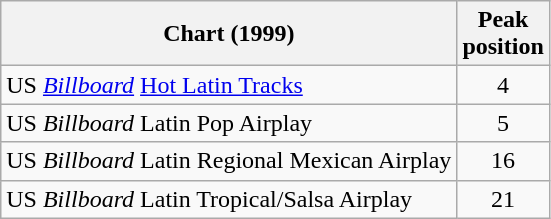<table class="wikitable">
<tr>
<th>Chart (1999)</th>
<th>Peak<br>position</th>
</tr>
<tr>
<td>US <a href='#'><em>Billboard</em></a> <a href='#'>Hot Latin Tracks</a></td>
<td align="center">4</td>
</tr>
<tr>
<td>US <em>Billboard</em> Latin Pop Airplay</td>
<td align="center">5</td>
</tr>
<tr>
<td>US <em>Billboard</em> Latin Regional Mexican Airplay</td>
<td align="center">16</td>
</tr>
<tr>
<td>US <em>Billboard</em> Latin Tropical/Salsa Airplay</td>
<td align="center">21</td>
</tr>
</table>
